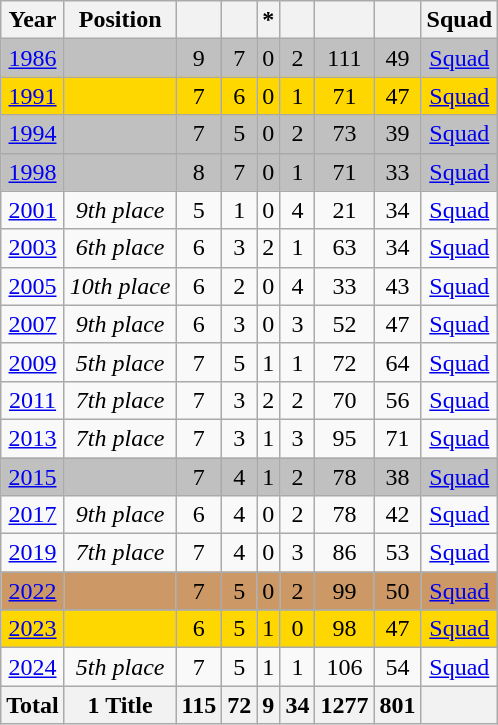<table class="wikitable" style="text-align: center;">
<tr>
<th>Year</th>
<th>Position</th>
<th></th>
<th></th>
<th>*</th>
<th></th>
<th></th>
<th></th>
<th>Squad</th>
</tr>
<tr bgcolor=silver>
<td> <a href='#'>1986</a></td>
<td></td>
<td>9</td>
<td>7</td>
<td>0</td>
<td>2</td>
<td>111</td>
<td>49</td>
<td><a href='#'>Squad</a></td>
</tr>
<tr bgcolor=gold>
<td> <a href='#'>1991</a></td>
<td></td>
<td>7</td>
<td>6</td>
<td>0</td>
<td>1</td>
<td>71</td>
<td>47</td>
<td><a href='#'>Squad</a></td>
</tr>
<tr bgcolor=silver>
<td> <a href='#'>1994</a></td>
<td></td>
<td>7</td>
<td>5</td>
<td>0</td>
<td>2</td>
<td>73</td>
<td>39</td>
<td><a href='#'>Squad</a></td>
</tr>
<tr bgcolor=silver>
<td> <a href='#'>1998</a></td>
<td></td>
<td>8</td>
<td>7</td>
<td>0</td>
<td>1</td>
<td>71</td>
<td>33</td>
<td><a href='#'>Squad</a></td>
</tr>
<tr>
<td> <a href='#'>2001</a></td>
<td><em>9th place</em></td>
<td>5</td>
<td>1</td>
<td>0</td>
<td>4</td>
<td>21</td>
<td>34</td>
<td><a href='#'>Squad</a></td>
</tr>
<tr>
<td> <a href='#'>2003</a></td>
<td><em>6th place</em></td>
<td>6</td>
<td>3</td>
<td>2</td>
<td>1</td>
<td>63</td>
<td>34</td>
<td><a href='#'>Squad</a></td>
</tr>
<tr>
<td> <a href='#'>2005</a></td>
<td><em>10th place</em></td>
<td>6</td>
<td>2</td>
<td>0</td>
<td>4</td>
<td>33</td>
<td>43</td>
<td><a href='#'>Squad</a></td>
</tr>
<tr>
<td> <a href='#'>2007</a></td>
<td><em>9th place</em></td>
<td>6</td>
<td>3</td>
<td>0</td>
<td>3</td>
<td>52</td>
<td>47</td>
<td><a href='#'>Squad</a></td>
</tr>
<tr>
<td> <a href='#'>2009</a></td>
<td><em>5th place</em></td>
<td>7</td>
<td>5</td>
<td>1</td>
<td>1</td>
<td>72</td>
<td>64</td>
<td><a href='#'>Squad</a></td>
</tr>
<tr>
<td> <a href='#'>2011</a></td>
<td><em>7th place</em></td>
<td>7</td>
<td>3</td>
<td>2</td>
<td>2</td>
<td>70</td>
<td>56</td>
<td><a href='#'>Squad</a></td>
</tr>
<tr>
<td> <a href='#'>2013</a></td>
<td><em>7th place</em></td>
<td>7</td>
<td>3</td>
<td>1</td>
<td>3</td>
<td>95</td>
<td>71</td>
<td><a href='#'>Squad</a></td>
</tr>
<tr bgcolor=silver>
<td> <a href='#'>2015</a></td>
<td></td>
<td>7</td>
<td>4</td>
<td>1</td>
<td>2</td>
<td>78</td>
<td>38</td>
<td><a href='#'>Squad</a></td>
</tr>
<tr>
<td> <a href='#'>2017</a></td>
<td><em>9th place</em></td>
<td>6</td>
<td>4</td>
<td>0</td>
<td>2</td>
<td>78</td>
<td>42</td>
<td><a href='#'>Squad</a></td>
</tr>
<tr>
<td> <a href='#'>2019</a></td>
<td><em>7th place</em></td>
<td>7</td>
<td>4</td>
<td>0</td>
<td>3</td>
<td>86</td>
<td>53</td>
<td><a href='#'>Squad</a></td>
</tr>
<tr bgcolor=cc9966>
<td> <a href='#'>2022</a></td>
<td></td>
<td>7</td>
<td>5</td>
<td>0</td>
<td>2</td>
<td>99</td>
<td>50</td>
<td><a href='#'>Squad</a></td>
</tr>
<tr>
</tr>
<tr bgcolor=gold>
<td> <a href='#'>2023</a></td>
<td></td>
<td>6</td>
<td>5</td>
<td>1</td>
<td>0</td>
<td>98</td>
<td>47</td>
<td><a href='#'>Squad</a></td>
</tr>
<tr>
<td> <a href='#'>2024</a></td>
<td><em>5th place</em></td>
<td>7</td>
<td>5</td>
<td>1</td>
<td>1</td>
<td>106</td>
<td>54</td>
<td><a href='#'>Squad</a></td>
</tr>
<tr>
<th>Total</th>
<th>1 Title</th>
<th>115</th>
<th>72</th>
<th>9</th>
<th>34</th>
<th>1277</th>
<th>801</th>
<th></th>
</tr>
</table>
